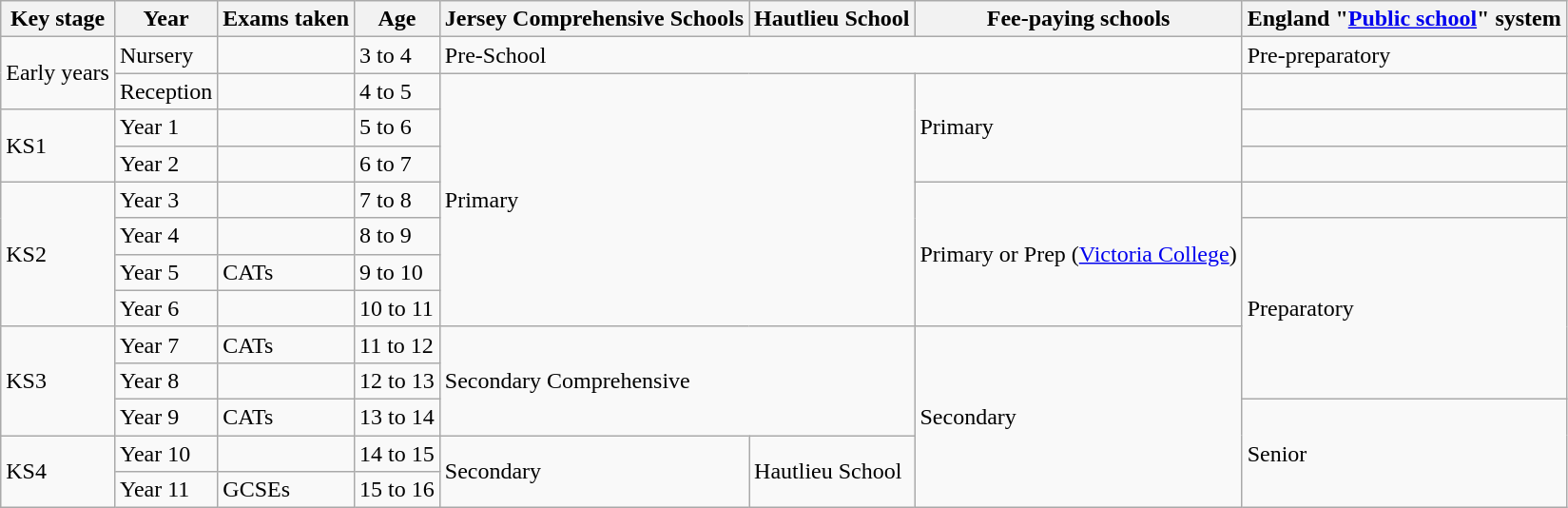<table class="wikitable">
<tr>
<th>Key stage</th>
<th>Year</th>
<th>Exams taken</th>
<th>Age</th>
<th colspan="2">Jersey Comprehensive Schools</th>
<th>Hautlieu School</th>
<th>Fee-paying schools</th>
<th>England "<a href='#'>Public school</a>" system</th>
</tr>
<tr>
<td rowspan="2">Early years</td>
<td>Nursery</td>
<td></td>
<td>3 to 4</td>
<td colspan="4">Pre-School</td>
<td>Pre-preparatory</td>
</tr>
<tr>
<td>Reception</td>
<td></td>
<td>4 to 5</td>
<td colspan="3" rowspan="7">Primary</td>
<td rowspan="3">Primary</td>
<td></td>
</tr>
<tr>
<td rowspan="2">KS1</td>
<td>Year 1</td>
<td></td>
<td>5 to 6</td>
<td></td>
</tr>
<tr>
<td>Year 2</td>
<td></td>
<td>6 to 7</td>
<td></td>
</tr>
<tr>
<td rowspan="4">KS2</td>
<td>Year 3</td>
<td></td>
<td>7 to 8</td>
<td rowspan="4">Primary or Prep (<a href='#'>Victoria College</a>)</td>
<td></td>
</tr>
<tr>
<td>Year 4</td>
<td></td>
<td>8 to 9</td>
<td rowspan="5">Preparatory</td>
</tr>
<tr>
<td>Year 5</td>
<td>CATs</td>
<td>9 to 10</td>
</tr>
<tr>
<td>Year 6</td>
<td></td>
<td>10 to 11</td>
</tr>
<tr>
<td rowspan="3">KS3</td>
<td>Year 7</td>
<td>CATs</td>
<td>11 to 12</td>
<td colspan="3" rowspan="3">Secondary Comprehensive</td>
<td rowspan="5">Secondary</td>
</tr>
<tr>
<td>Year 8</td>
<td></td>
<td>12 to 13</td>
</tr>
<tr>
<td>Year 9</td>
<td>CATs</td>
<td>13 to 14</td>
<td rowspan="3">Senior</td>
</tr>
<tr>
<td rowspan="2">KS4</td>
<td>Year 10</td>
<td></td>
<td>14 to 15</td>
<td colspan="2" rowspan="2">Secondary</td>
<td rowspan="2">Hautlieu School</td>
</tr>
<tr>
<td>Year 11</td>
<td>GCSEs</td>
<td>15 to 16</td>
</tr>
</table>
